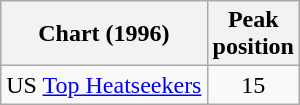<table class="wikitable">
<tr>
<th>Chart (1996)</th>
<th>Peak<br>position</th>
</tr>
<tr>
<td>US <a href='#'>Top Heatseekers</a></td>
<td style="text-align:center;">15</td>
</tr>
</table>
